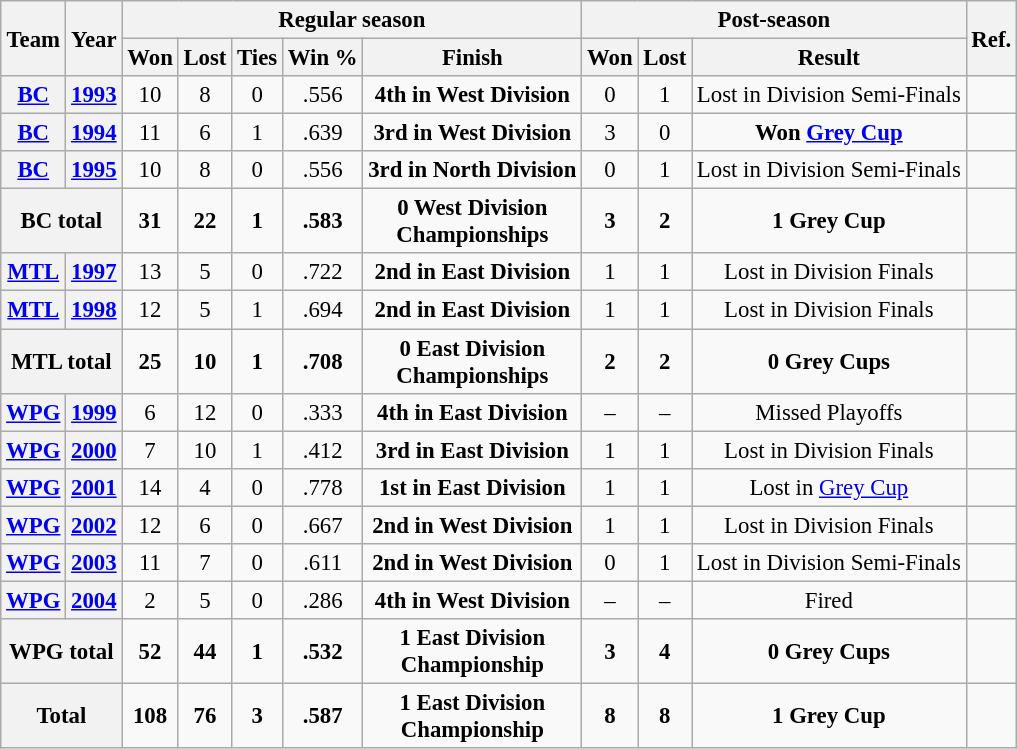<table class="wikitable" style="font-size: 95%; text-align:center;">
<tr>
<th rowspan="2">Team</th>
<th rowspan="2">Year</th>
<th colspan="5">Regular season</th>
<th colspan="3">Post-season</th>
<th rowspan="2">Ref.</th>
</tr>
<tr>
<th>Won</th>
<th>Lost</th>
<th>Ties</th>
<th>Win %</th>
<th>Finish</th>
<th>Won</th>
<th>Lost</th>
<th>Result</th>
</tr>
<tr>
<th><a href='#'>BC</a></th>
<th><a href='#'>1993</a></th>
<td>10</td>
<td>8</td>
<td>0</td>
<td>.556</td>
<td><strong>4th in West Division</strong></td>
<td>0</td>
<td>1</td>
<td>Lost in Division Semi-Finals</td>
<td></td>
</tr>
<tr>
<th><a href='#'>BC</a></th>
<th><a href='#'>1994</a></th>
<td>11</td>
<td>6</td>
<td>1</td>
<td>.639</td>
<td><strong>3rd in West Division</strong></td>
<td>3</td>
<td>0</td>
<td><strong>Won <a href='#'>Grey Cup</a></strong></td>
<td></td>
</tr>
<tr>
<th><a href='#'>BC</a></th>
<th><a href='#'>1995</a></th>
<td>10</td>
<td>8</td>
<td>0</td>
<td>.556</td>
<td><strong>3rd in North Division</strong></td>
<td>0</td>
<td>1</td>
<td>Lost in Division Semi-Finals</td>
<td></td>
</tr>
<tr>
<th colspan="2"><strong>BC total</strong></th>
<td><strong>31</strong></td>
<td><strong>22</strong></td>
<td><strong>1</strong></td>
<td><strong>.583</strong></td>
<td><strong>0 West Division<br>Championships</strong></td>
<td><strong>3</strong></td>
<td><strong>2</strong></td>
<td><strong>1 Grey Cup</strong></td>
<td></td>
</tr>
<tr>
<th><a href='#'>MTL</a></th>
<th><a href='#'>1997</a></th>
<td>13</td>
<td>5</td>
<td>0</td>
<td>.722</td>
<td><strong>2nd in East Division</strong></td>
<td>1</td>
<td>1</td>
<td>Lost in Division Finals</td>
<td></td>
</tr>
<tr>
<th><a href='#'>MTL</a></th>
<th><a href='#'>1998</a></th>
<td>12</td>
<td>5</td>
<td>1</td>
<td>.694</td>
<td><strong>2nd in East Division</strong></td>
<td>1</td>
<td>1</td>
<td>Lost in Division Finals</td>
<td></td>
</tr>
<tr>
<th colspan="2"><strong>MTL total</strong></th>
<td><strong>25</strong></td>
<td><strong>10</strong></td>
<td><strong>1</strong></td>
<td><strong>.708</strong></td>
<td><strong>0 East Division<br>Championships</strong></td>
<td><strong>2</strong></td>
<td><strong>2</strong></td>
<td><strong>0 Grey Cups</strong></td>
<td></td>
</tr>
<tr>
<th><a href='#'>WPG</a></th>
<th><a href='#'>1999</a></th>
<td>6</td>
<td>12</td>
<td>0</td>
<td>.333</td>
<td><strong>4th in East Division</strong></td>
<td>–</td>
<td>–</td>
<td>Missed Playoffs</td>
<td></td>
</tr>
<tr>
<th><a href='#'>WPG</a></th>
<th><a href='#'>2000</a></th>
<td>7</td>
<td>10</td>
<td>1</td>
<td>.412</td>
<td><strong>3rd in East Division</strong></td>
<td>1</td>
<td>1</td>
<td>Lost in Division Finals</td>
<td></td>
</tr>
<tr>
<th><a href='#'>WPG</a></th>
<th><a href='#'>2001</a></th>
<td>14</td>
<td>4</td>
<td>0</td>
<td>.778</td>
<td><strong>1st in East Division</strong></td>
<td>1</td>
<td>1</td>
<td>Lost in <a href='#'>Grey Cup</a></td>
<td></td>
</tr>
<tr>
<th><a href='#'>WPG</a></th>
<th><a href='#'>2002</a></th>
<td>12</td>
<td>6</td>
<td>0</td>
<td>.667</td>
<td><strong>2nd in West Division</strong></td>
<td>1</td>
<td>1</td>
<td>Lost in Division Finals</td>
<td></td>
</tr>
<tr>
<th><a href='#'>WPG</a></th>
<th><a href='#'>2003</a></th>
<td>11</td>
<td>7</td>
<td>0</td>
<td>.611</td>
<td><strong>2nd in West Division</strong></td>
<td>0</td>
<td>1</td>
<td>Lost in Division Semi-Finals</td>
<td></td>
</tr>
<tr>
<th><a href='#'>WPG</a></th>
<th><a href='#'>2004</a></th>
<td>2</td>
<td>5</td>
<td>0</td>
<td>.286</td>
<td><strong>4th in West Division</strong></td>
<td>–</td>
<td>–</td>
<td>Fired</td>
<td></td>
</tr>
<tr>
<th colspan="2"><strong>WPG total</strong></th>
<td><strong>52</strong></td>
<td><strong>44</strong></td>
<td><strong>1</strong></td>
<td><strong>.532</strong></td>
<td><strong>1 East Division<br>Championship</strong></td>
<td><strong>3</strong></td>
<td><strong>4</strong></td>
<td><strong>0 Grey Cups</strong></td>
<td></td>
</tr>
<tr>
<th colspan="2"><strong>Total</strong></th>
<td><strong>108</strong></td>
<td><strong>76</strong></td>
<td><strong>3</strong></td>
<td><strong>.587</strong></td>
<td><strong>1 East Division<br>Championship</strong></td>
<td><strong>8</strong></td>
<td><strong>8</strong></td>
<td><strong>1 Grey Cup</strong></td>
<td></td>
</tr>
</table>
